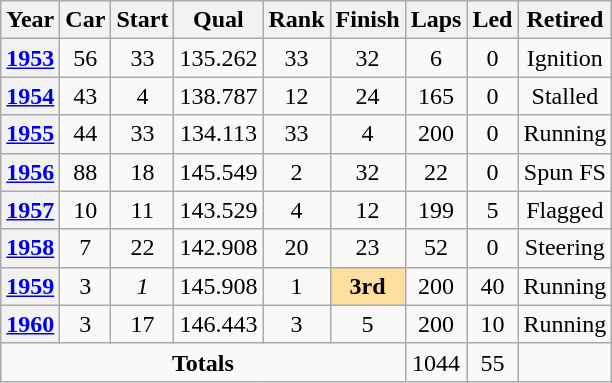<table class="wikitable" style="text-align:center">
<tr>
<th>Year</th>
<th>Car</th>
<th>Start</th>
<th>Qual</th>
<th>Rank</th>
<th>Finish</th>
<th>Laps</th>
<th>Led</th>
<th>Retired</th>
</tr>
<tr>
<th><a href='#'>1953</a></th>
<td>56</td>
<td>33</td>
<td>135.262</td>
<td>33</td>
<td>32</td>
<td>6</td>
<td>0</td>
<td>Ignition</td>
</tr>
<tr>
<th><a href='#'>1954</a></th>
<td>43</td>
<td>4</td>
<td>138.787</td>
<td>12</td>
<td>24</td>
<td>165</td>
<td>0</td>
<td>Stalled</td>
</tr>
<tr>
<th><a href='#'>1955</a></th>
<td>44</td>
<td>33</td>
<td>134.113</td>
<td>33</td>
<td>4</td>
<td>200</td>
<td>0</td>
<td>Running</td>
</tr>
<tr>
<th><a href='#'>1956</a></th>
<td>88</td>
<td>18</td>
<td>145.549</td>
<td>2</td>
<td>32</td>
<td>22</td>
<td>0</td>
<td>Spun FS</td>
</tr>
<tr>
<th><a href='#'>1957</a></th>
<td>10</td>
<td>11</td>
<td>143.529</td>
<td>4</td>
<td>12</td>
<td>199</td>
<td>5</td>
<td>Flagged</td>
</tr>
<tr>
<th><a href='#'>1958</a></th>
<td>7</td>
<td>22</td>
<td>142.908</td>
<td>20</td>
<td>23</td>
<td>52</td>
<td>0</td>
<td>Steering</td>
</tr>
<tr>
<th><a href='#'>1959</a></th>
<td>3</td>
<td><em>1</em></td>
<td>145.908</td>
<td>1</td>
<td style="background:#ffdf9f;"><strong>3rd</strong></td>
<td>200</td>
<td>40</td>
<td>Running</td>
</tr>
<tr>
<th><a href='#'>1960</a></th>
<td>3</td>
<td>17</td>
<td>146.443</td>
<td>3</td>
<td>5</td>
<td>200</td>
<td>10</td>
<td>Running</td>
</tr>
<tr>
<td colspan=6><strong>Totals</strong></td>
<td>1044</td>
<td>55</td>
<td></td>
</tr>
</table>
